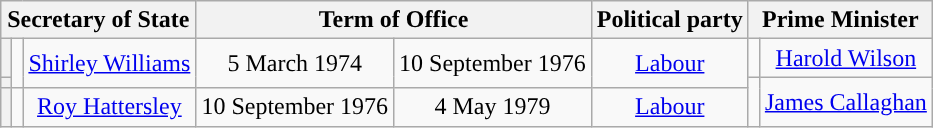<table class="wikitable" style="text-align:center">
<tr>
<th colspan=3>Secretary of State</th>
<th colspan=2>Term of Office</th>
<th>Political party</th>
<th colspan=2>Prime Minister</th>
</tr>
<tr style="height:1em">
<th style="background-color: "></th>
<td rowspan=2></td>
<td rowspan=2><a href='#'>Shirley Williams</a></td>
<td rowspan=2>5 March 1974</td>
<td rowspan=2>10 September 1976</td>
<td rowspan=2><a href='#'>Labour</a></td>
<td style="background-color: "></td>
<td><a href='#'>Harold Wilson</a></td>
</tr>
<tr>
<th style="background-color: "></th>
<td rowspan=2 style="background-color: "></td>
<td rowspan=2><a href='#'>James Callaghan</a></td>
</tr>
<tr style="height:1em">
<th style="background-color: "></th>
<td></td>
<td><a href='#'>Roy Hattersley</a></td>
<td>10 September 1976</td>
<td>4 May 1979</td>
<td><a href='#'>Labour</a></td>
</tr>
</table>
